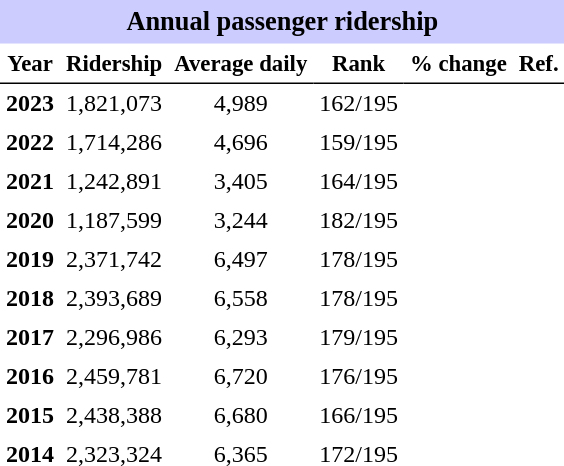<table class="toccolours" cellpadding="4" cellspacing="0" style="text-align:right;">
<tr>
<th colspan="6"  style="background-color:#ccf; background-color:#ccf; font-size:110%; text-align:center;">Annual passenger ridership</th>
</tr>
<tr style="font-size:95%; text-align:center">
<th style="border-bottom:1px solid black">Year</th>
<th style="border-bottom:1px solid black">Ridership</th>
<th style="border-bottom:1px solid black">Average daily</th>
<th style="border-bottom:1px solid black">Rank</th>
<th style="border-bottom:1px solid black">% change</th>
<th style="border-bottom:1px solid black">Ref.</th>
</tr>
<tr style="text-align:center;">
<td><strong>2023</strong></td>
<td>1,821,073</td>
<td>4,989</td>
<td>162/195</td>
<td></td>
<td></td>
</tr>
<tr style="text-align:center;">
<td><strong>2022</strong></td>
<td>1,714,286</td>
<td>4,696</td>
<td>159/195</td>
<td></td>
<td></td>
</tr>
<tr style="text-align:center;">
<td><strong>2021</strong></td>
<td>1,242,891</td>
<td>3,405</td>
<td>164/195</td>
<td></td>
<td></td>
</tr>
<tr style="text-align:center;">
<td><strong>2020</strong></td>
<td>1,187,599</td>
<td>3,244</td>
<td>182/195</td>
<td></td>
<td></td>
</tr>
<tr style="text-align:center;">
<td><strong>2019</strong></td>
<td>2,371,742</td>
<td>6,497</td>
<td>178/195</td>
<td></td>
<td></td>
</tr>
<tr style="text-align:center;">
<td><strong>2018</strong></td>
<td>2,393,689</td>
<td>6,558</td>
<td>178/195</td>
<td></td>
<td></td>
</tr>
<tr style="text-align:center;">
<td><strong>2017</strong></td>
<td>2,296,986</td>
<td>6,293</td>
<td>179/195</td>
<td></td>
<td></td>
</tr>
<tr style="text-align:center;">
<td><strong>2016</strong></td>
<td>2,459,781</td>
<td>6,720</td>
<td>176/195</td>
<td></td>
<td></td>
</tr>
<tr style="text-align:center;">
<td><strong>2015</strong></td>
<td>2,438,388</td>
<td>6,680</td>
<td>166/195</td>
<td></td>
<td></td>
</tr>
<tr style="text-align:center;">
<td><strong>2014</strong></td>
<td>2,323,324</td>
<td>6,365</td>
<td>172/195</td>
<td></td>
<td></td>
</tr>
</table>
